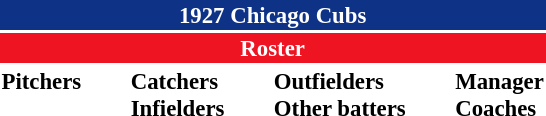<table class="toccolours" style="font-size: 95%;">
<tr>
<th colspan="10" style="background-color: #0e3386; color: white; text-align: center;">1927 Chicago Cubs</th>
</tr>
<tr>
<td colspan="10" style="background-color: #EE1422; color: white; text-align: center;"><strong>Roster</strong></td>
</tr>
<tr>
<td valign="top"><strong>Pitchers</strong><br>












</td>
<td width="25px"></td>
<td valign="top"><strong>Catchers</strong><br>


<strong>Infielders</strong>









</td>
<td width="25px"></td>
<td valign="top"><strong>Outfielders</strong><br>




<strong>Other batters</strong>

</td>
<td width="25px"></td>
<td valign="top"><strong>Manager</strong><br>
<strong>Coaches</strong>

</td>
</tr>
</table>
